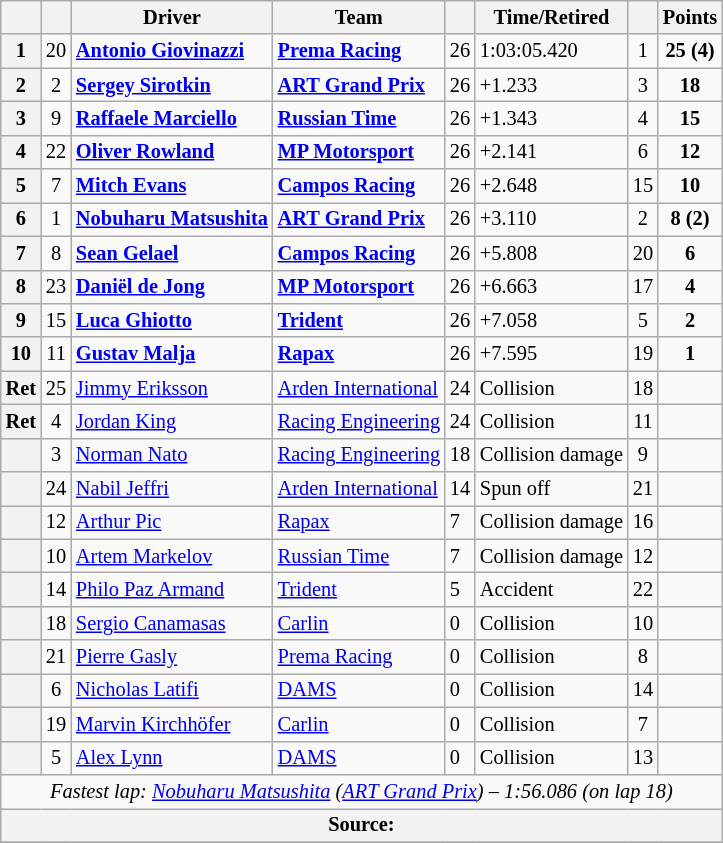<table class="wikitable sortable" style="font-size:85%">
<tr>
<th scope="col"></th>
<th scope="col"></th>
<th scope="col">Driver</th>
<th scope="col">Team</th>
<th scope="col" class="unsortable"></th>
<th scope="col" class="unsortable">Time/Retired</th>
<th scope="col"></th>
<th scope="col">Points</th>
</tr>
<tr>
<th scope="row">1</th>
<td align="center">20</td>
<td data-sort-value="GIO"> <strong><a href='#'>Antonio Giovinazzi</a></strong></td>
<td><strong><a href='#'>Prema Racing</a></strong></td>
<td>26</td>
<td>1:03:05.420</td>
<td align="center">1</td>
<td align="center"><strong>25 (4)</strong></td>
</tr>
<tr>
<th scope="row">2</th>
<td align="center">2</td>
<td data-sort-value="SIR"> <strong><a href='#'>Sergey Sirotkin</a></strong></td>
<td><strong><a href='#'>ART Grand Prix</a></strong></td>
<td>26</td>
<td>+1.233</td>
<td align="center">3</td>
<td align="center"><strong>18</strong></td>
</tr>
<tr>
<th scope="row">3</th>
<td align="center">9</td>
<td data-sort-value="MAR"> <strong><a href='#'>Raffaele Marciello</a></strong></td>
<td><strong><a href='#'>Russian Time</a></strong></td>
<td>26</td>
<td>+1.343</td>
<td align="center">4</td>
<td align="center"><strong>15</strong></td>
</tr>
<tr>
<th scope="row">4</th>
<td align="center">22</td>
<td data-sort-value="ROW"> <strong><a href='#'>Oliver Rowland</a></strong></td>
<td><strong><a href='#'>MP Motorsport</a></strong></td>
<td>26</td>
<td>+2.141</td>
<td align="center">6</td>
<td align="center"><strong>12</strong></td>
</tr>
<tr>
<th scope="row">5</th>
<td align="center">7</td>
<td data-sort-value="EVA"> <strong><a href='#'>Mitch Evans</a></strong></td>
<td><strong><a href='#'>Campos Racing</a></strong></td>
<td>26</td>
<td>+2.648</td>
<td align="center">15</td>
<td align="center"><strong>10</strong></td>
</tr>
<tr>
<th scope="row">6</th>
<td align="center">1</td>
<td data-sort-value="MAT"> <strong><a href='#'>Nobuharu Matsushita</a></strong></td>
<td><strong><a href='#'>ART Grand Prix</a></strong></td>
<td>26</td>
<td>+3.110</td>
<td align="center">2</td>
<td align="center"><strong>8 (2)</strong></td>
</tr>
<tr>
<th scope="row">7</th>
<td align="center">8</td>
<td data-sort-value="GEL"> <strong><a href='#'>Sean Gelael</a></strong></td>
<td><strong><a href='#'>Campos Racing</a></strong></td>
<td>26</td>
<td>+5.808</td>
<td align="center">20</td>
<td align="center"><strong>6</strong></td>
</tr>
<tr>
<th scope="row">8</th>
<td align="center">23</td>
<td data-sort-value="DEJ"> <strong><a href='#'>Daniël de Jong</a></strong></td>
<td><strong><a href='#'>MP Motorsport</a></strong></td>
<td>26</td>
<td>+6.663</td>
<td align="center">17</td>
<td align="center"><strong>4</strong></td>
</tr>
<tr>
<th scope="row">9</th>
<td align="center">15</td>
<td data-sort-value="GHI"> <strong><a href='#'>Luca Ghiotto</a></strong></td>
<td><strong><a href='#'>Trident</a></strong></td>
<td>26</td>
<td>+7.058</td>
<td align="center">5</td>
<td align="center"><strong>2</strong></td>
</tr>
<tr>
<th scope="row">10</th>
<td align="center">11</td>
<td data-sort-value="MAL"> <strong><a href='#'>Gustav Malja</a></strong></td>
<td><strong><a href='#'>Rapax</a></strong></td>
<td>26</td>
<td>+7.595</td>
<td align="center">19</td>
<td align="center"><strong>1</strong></td>
</tr>
<tr>
<th scope="row">Ret</th>
<td align="center">25</td>
<td data-sort-value="ERI"> <a href='#'>Jimmy Eriksson</a></td>
<td><a href='#'>Arden International</a></td>
<td>24</td>
<td>Collision</td>
<td align="center">18</td>
<td></td>
</tr>
<tr>
<th scope="row">Ret</th>
<td align="center">4</td>
<td data-sort-value="KIN"> <a href='#'>Jordan King</a></td>
<td><a href='#'>Racing Engineering</a></td>
<td>24</td>
<td>Collision</td>
<td align="center">11</td>
<td></td>
</tr>
<tr>
<th scope="row"  data-sort-value="13"></th>
<td align="center">3</td>
<td data-sort-value="NAT"> <a href='#'>Norman Nato</a></td>
<td><a href='#'>Racing Engineering</a></td>
<td>18</td>
<td>Collision damage</td>
<td align="center">9</td>
<td></td>
</tr>
<tr>
<th scope="row" data-sort-value="14"></th>
<td align="center">24</td>
<td data-sort-value="JEF"> <a href='#'>Nabil Jeffri</a></td>
<td><a href='#'>Arden International</a></td>
<td>14</td>
<td>Spun off</td>
<td align="center">21</td>
<td></td>
</tr>
<tr>
<th scope="row" data-sort-value="15"></th>
<td align="center">12</td>
<td data-sort-value="PIC"> <a href='#'>Arthur Pic</a></td>
<td><a href='#'>Rapax</a></td>
<td>7</td>
<td>Collision damage</td>
<td align="center">16</td>
<td></td>
</tr>
<tr>
<th scope="row" data-sort-value="16"></th>
<td align="center">10</td>
<td data-sort-value="MAR"> <a href='#'>Artem Markelov</a></td>
<td><a href='#'>Russian Time</a></td>
<td>7</td>
<td>Collision damage</td>
<td align="center">12</td>
<td></td>
</tr>
<tr>
<th scope="row" data-sort-value="17"></th>
<td align="center">14</td>
<td data-sort-value="ARM"> <a href='#'>Philo Paz Armand</a></td>
<td><a href='#'>Trident</a></td>
<td>5</td>
<td>Accident</td>
<td align="center">22</td>
<td></td>
</tr>
<tr>
<th scope="row" data-sort-value="18"></th>
<td align="center">18</td>
<td data-sort-value="CAN"> <a href='#'>Sergio Canamasas</a></td>
<td><a href='#'>Carlin</a></td>
<td>0</td>
<td>Collision</td>
<td align="center">10</td>
<td></td>
</tr>
<tr>
<th scope="row" data-sort-value="19"></th>
<td align="center">21</td>
<td data-sort-value="GAS"> <a href='#'>Pierre Gasly</a></td>
<td><a href='#'>Prema Racing</a></td>
<td>0</td>
<td>Collision</td>
<td align="center">8</td>
<td></td>
</tr>
<tr>
<th scope="row" data-sort-value="20"></th>
<td align="center">6</td>
<td data-sort-value="LAT"> <a href='#'>Nicholas Latifi</a></td>
<td><a href='#'>DAMS</a></td>
<td>0</td>
<td>Collision</td>
<td align="center">14</td>
<td></td>
</tr>
<tr>
<th scope="row" data-sort-value="21"></th>
<td align="center">19</td>
<td data-sort-value="KIR"> <a href='#'>Marvin Kirchhöfer</a></td>
<td><a href='#'>Carlin</a></td>
<td>0</td>
<td>Collision</td>
<td align="center">7</td>
<td></td>
</tr>
<tr>
<th scope="row" data-sort-value="22"></th>
<td align="center">5</td>
<td data-sort-value="LYN"> <a href='#'>Alex Lynn</a></td>
<td><a href='#'>DAMS</a></td>
<td>0</td>
<td>Collision</td>
<td align="center">13</td>
<td></td>
</tr>
<tr class="sortbottom">
<td colspan="8" align="center"><em>Fastest lap:  <a href='#'>Nobuharu Matsushita</a> (<a href='#'>ART Grand Prix</a>) – 1:56.086 (on lap 18)</em></td>
</tr>
<tr class="sortbottom">
<th colspan="8">Source:</th>
</tr>
<tr>
</tr>
</table>
